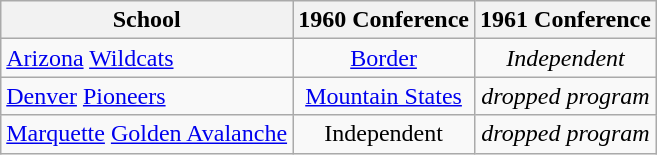<table class="wikitable sortable">
<tr>
<th>School</th>
<th>1960 Conference</th>
<th>1961 Conference</th>
</tr>
<tr style="text-align:center;">
<td align=left><a href='#'>Arizona</a> <a href='#'>Wildcats</a></td>
<td><a href='#'>Border</a></td>
<td><em>Independent</em></td>
</tr>
<tr style="text-align:center;">
<td align=left><a href='#'>Denver</a> <a href='#'>Pioneers</a></td>
<td><a href='#'>Mountain States</a></td>
<td><em>dropped program</em></td>
</tr>
<tr style="text-align:center;">
<td><a href='#'>Marquette</a> <a href='#'>Golden Avalanche</a></td>
<td>Independent</td>
<td><em>dropped program</em></td>
</tr>
</table>
